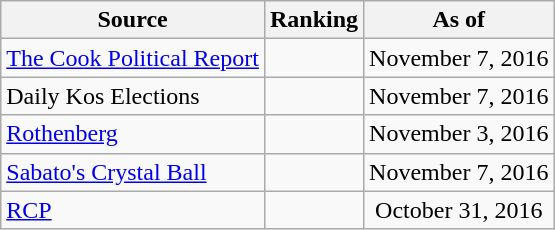<table class="wikitable" style="text-align:center">
<tr>
<th>Source</th>
<th>Ranking</th>
<th>As of</th>
</tr>
<tr>
<td align=left><a href='#'>The Cook Political Report</a></td>
<td></td>
<td>November 7, 2016</td>
</tr>
<tr>
<td align=left>Daily Kos Elections</td>
<td></td>
<td>November 7, 2016</td>
</tr>
<tr>
<td align=left><a href='#'>Rothenberg</a></td>
<td></td>
<td>November 3, 2016</td>
</tr>
<tr>
<td align=left><a href='#'>Sabato's Crystal Ball</a></td>
<td></td>
<td>November 7, 2016</td>
</tr>
<tr>
<td align="left"><a href='#'>RCP</a></td>
<td></td>
<td>October 31, 2016</td>
</tr>
</table>
